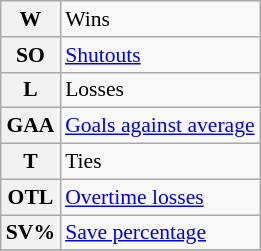<table class="wikitable" style="font-size:90%;">
<tr>
<th>W</th>
<td>Wins</td>
</tr>
<tr>
<th>SO</th>
<td><a href='#'>Shutouts</a></td>
</tr>
<tr>
<th>L</th>
<td>Losses</td>
</tr>
<tr>
<th>GAA</th>
<td><a href='#'>Goals against average</a></td>
</tr>
<tr>
<th>T</th>
<td>Ties</td>
</tr>
<tr>
<th>OTL </th>
<td><a href='#'>Overtime losses</a></td>
</tr>
<tr>
<th>SV%</th>
<td><a href='#'>Save percentage</a></td>
</tr>
<tr>
</tr>
</table>
